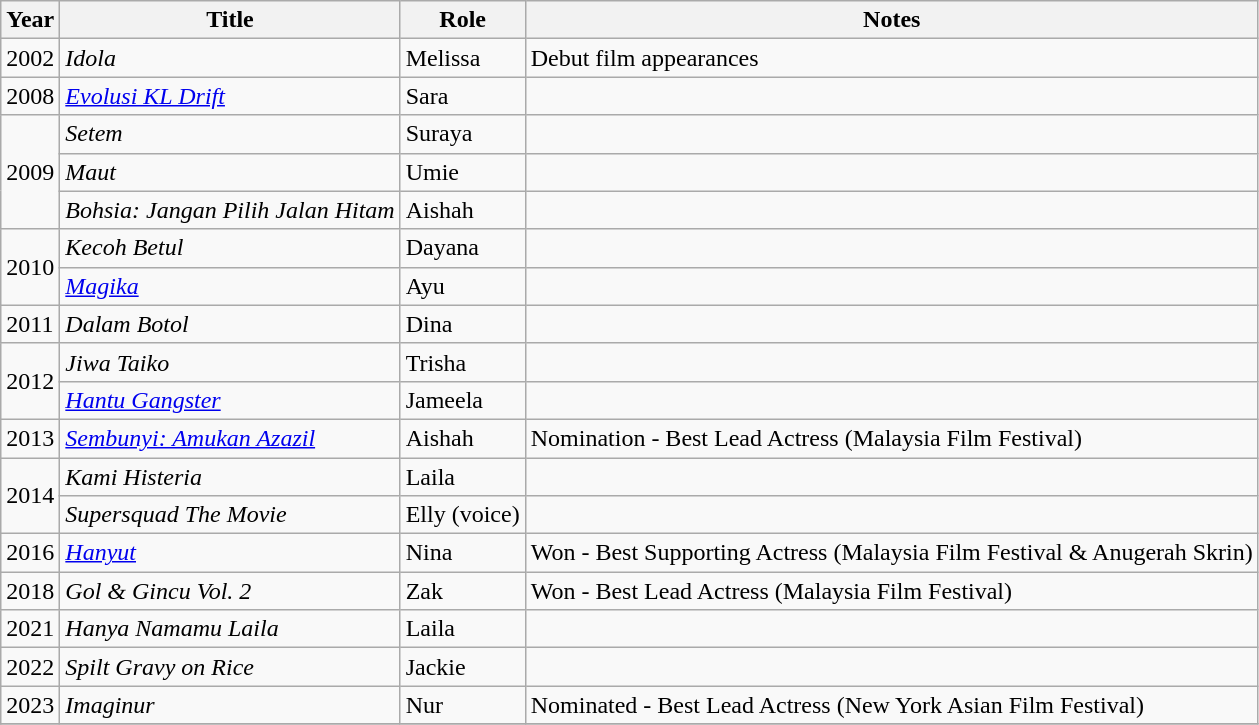<table class="wikitable">
<tr>
<th>Year</th>
<th>Title</th>
<th>Role</th>
<th>Notes</th>
</tr>
<tr>
<td>2002</td>
<td><em>Idola</em></td>
<td>Melissa</td>
<td>Debut film appearances</td>
</tr>
<tr>
<td>2008</td>
<td><em><a href='#'>Evolusi KL Drift</a></em></td>
<td>Sara</td>
<td></td>
</tr>
<tr>
<td rowspan="3">2009</td>
<td><em>Setem</em></td>
<td>Suraya</td>
<td></td>
</tr>
<tr>
<td><em>Maut</em></td>
<td>Umie</td>
<td></td>
</tr>
<tr>
<td><em>Bohsia: Jangan Pilih Jalan Hitam</em></td>
<td>Aishah</td>
<td></td>
</tr>
<tr>
<td rowspan="2">2010</td>
<td><em>Kecoh Betul</em></td>
<td>Dayana</td>
<td></td>
</tr>
<tr>
<td><em><a href='#'>Magika</a></em></td>
<td>Ayu</td>
<td></td>
</tr>
<tr>
<td>2011</td>
<td><em>Dalam Botol</em></td>
<td>Dina</td>
<td></td>
</tr>
<tr>
<td rowspan="2">2012</td>
<td><em>Jiwa Taiko</em></td>
<td>Trisha</td>
<td></td>
</tr>
<tr>
<td><em><a href='#'>Hantu Gangster</a></em></td>
<td>Jameela</td>
<td></td>
</tr>
<tr>
<td>2013</td>
<td><em><a href='#'>Sembunyi: Amukan Azazil</a></em></td>
<td>Aishah</td>
<td>Nomination - Best Lead Actress (Malaysia Film Festival)</td>
</tr>
<tr>
<td rowspan="2">2014</td>
<td><em>Kami Histeria</em></td>
<td>Laila</td>
<td></td>
</tr>
<tr>
<td><em>Supersquad The Movie</em></td>
<td>Elly (voice)</td>
<td></td>
</tr>
<tr>
<td>2016</td>
<td><em><a href='#'>Hanyut</a></em></td>
<td>Nina</td>
<td>Won - Best Supporting Actress (Malaysia Film Festival & Anugerah Skrin)</td>
</tr>
<tr>
<td>2018</td>
<td><em>Gol & Gincu Vol. 2</em></td>
<td>Zak</td>
<td>Won - Best Lead Actress (Malaysia Film Festival)</td>
</tr>
<tr>
<td>2021</td>
<td><em>Hanya Namamu Laila</em></td>
<td>Laila</td>
<td></td>
</tr>
<tr>
<td>2022</td>
<td><em>Spilt Gravy on Rice</em></td>
<td>Jackie</td>
<td></td>
</tr>
<tr>
<td>2023</td>
<td><em>Imaginur</em></td>
<td>Nur</td>
<td>Nominated - Best Lead Actress (New York Asian Film Festival)</td>
</tr>
<tr>
</tr>
</table>
